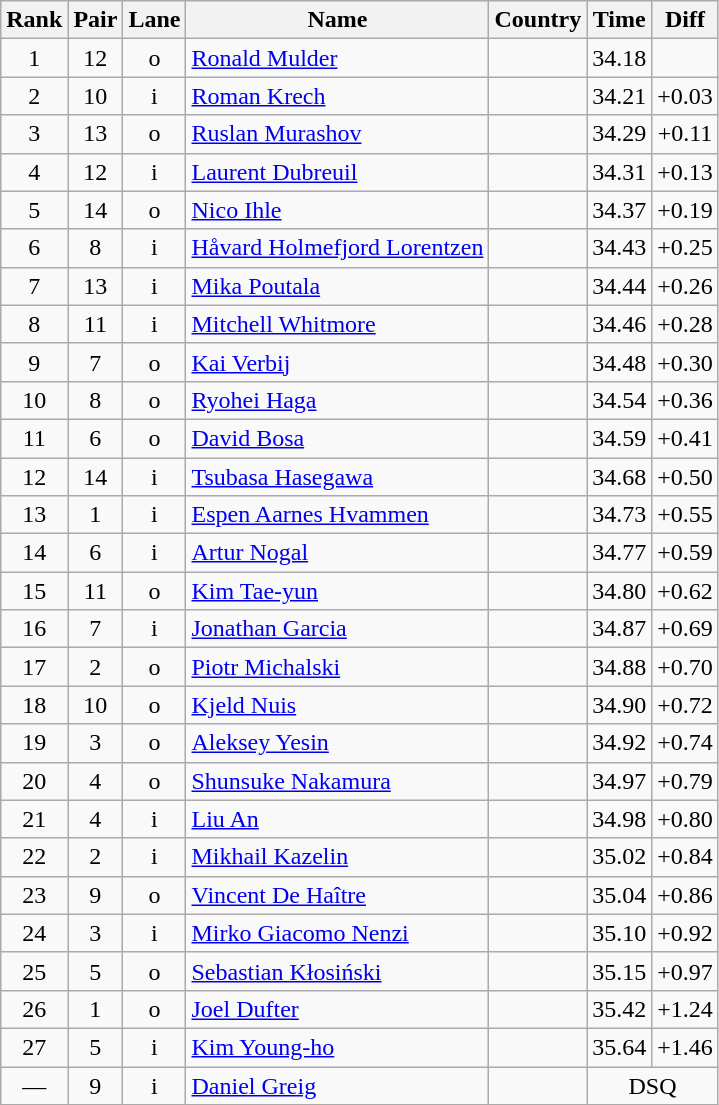<table class="wikitable sortable" style="text-align:center">
<tr>
<th>Rank</th>
<th>Pair</th>
<th>Lane</th>
<th>Name</th>
<th>Country</th>
<th>Time</th>
<th>Diff</th>
</tr>
<tr>
<td>1</td>
<td>12</td>
<td>o</td>
<td align=left><a href='#'>Ronald Mulder</a></td>
<td align=left></td>
<td>34.18</td>
<td></td>
</tr>
<tr>
<td>2</td>
<td>10</td>
<td>i</td>
<td align=left><a href='#'>Roman Krech</a></td>
<td align=left></td>
<td>34.21</td>
<td>+0.03</td>
</tr>
<tr>
<td>3</td>
<td>13</td>
<td>o</td>
<td align=left><a href='#'>Ruslan Murashov</a></td>
<td align=left></td>
<td>34.29</td>
<td>+0.11</td>
</tr>
<tr>
<td>4</td>
<td>12</td>
<td>i</td>
<td align=left><a href='#'>Laurent Dubreuil</a></td>
<td align=left></td>
<td>34.31</td>
<td>+0.13</td>
</tr>
<tr>
<td>5</td>
<td>14</td>
<td>o</td>
<td align=left><a href='#'>Nico Ihle</a></td>
<td align=left></td>
<td>34.37</td>
<td>+0.19</td>
</tr>
<tr>
<td>6</td>
<td>8</td>
<td>i</td>
<td align=left><a href='#'>Håvard Holmefjord Lorentzen</a></td>
<td align=left></td>
<td>34.43</td>
<td>+0.25</td>
</tr>
<tr>
<td>7</td>
<td>13</td>
<td>i</td>
<td align=left><a href='#'>Mika Poutala</a></td>
<td align=left></td>
<td>34.44</td>
<td>+0.26</td>
</tr>
<tr>
<td>8</td>
<td>11</td>
<td>i</td>
<td align=left><a href='#'>Mitchell Whitmore</a></td>
<td align=left></td>
<td>34.46</td>
<td>+0.28</td>
</tr>
<tr>
<td>9</td>
<td>7</td>
<td>o</td>
<td align=left><a href='#'>Kai Verbij</a></td>
<td align=left></td>
<td>34.48</td>
<td>+0.30</td>
</tr>
<tr>
<td>10</td>
<td>8</td>
<td>o</td>
<td align=left><a href='#'>Ryohei Haga</a></td>
<td align=left></td>
<td>34.54</td>
<td>+0.36</td>
</tr>
<tr>
<td>11</td>
<td>6</td>
<td>o</td>
<td align=left><a href='#'>David Bosa</a></td>
<td align=left></td>
<td>34.59</td>
<td>+0.41</td>
</tr>
<tr>
<td>12</td>
<td>14</td>
<td>i</td>
<td align=left><a href='#'>Tsubasa Hasegawa</a></td>
<td align=left></td>
<td>34.68</td>
<td>+0.50</td>
</tr>
<tr>
<td>13</td>
<td>1</td>
<td>i</td>
<td align=left><a href='#'>Espen Aarnes Hvammen</a></td>
<td align=left></td>
<td>34.73</td>
<td>+0.55</td>
</tr>
<tr>
<td>14</td>
<td>6</td>
<td>i</td>
<td align=left><a href='#'>Artur Nogal</a></td>
<td align=left></td>
<td>34.77</td>
<td>+0.59</td>
</tr>
<tr>
<td>15</td>
<td>11</td>
<td>o</td>
<td align=left><a href='#'>Kim Tae-yun</a></td>
<td align=left></td>
<td>34.80</td>
<td>+0.62</td>
</tr>
<tr>
<td>16</td>
<td>7</td>
<td>i</td>
<td align=left><a href='#'>Jonathan Garcia</a></td>
<td align=left></td>
<td>34.87</td>
<td>+0.69</td>
</tr>
<tr>
<td>17</td>
<td>2</td>
<td>o</td>
<td align=left><a href='#'>Piotr Michalski</a></td>
<td align=left></td>
<td>34.88</td>
<td>+0.70</td>
</tr>
<tr>
<td>18</td>
<td>10</td>
<td>o</td>
<td align=left><a href='#'>Kjeld Nuis</a></td>
<td align=left></td>
<td>34.90</td>
<td>+0.72</td>
</tr>
<tr>
<td>19</td>
<td>3</td>
<td>o</td>
<td align=left><a href='#'>Aleksey Yesin</a></td>
<td align=left></td>
<td>34.92</td>
<td>+0.74</td>
</tr>
<tr>
<td>20</td>
<td>4</td>
<td>o</td>
<td align=left><a href='#'>Shunsuke Nakamura</a></td>
<td align=left></td>
<td>34.97</td>
<td>+0.79</td>
</tr>
<tr>
<td>21</td>
<td>4</td>
<td>i</td>
<td align=left><a href='#'>Liu An</a></td>
<td align=left></td>
<td>34.98</td>
<td>+0.80</td>
</tr>
<tr>
<td>22</td>
<td>2</td>
<td>i</td>
<td align=left><a href='#'>Mikhail Kazelin</a></td>
<td align=left></td>
<td>35.02</td>
<td>+0.84</td>
</tr>
<tr>
<td>23</td>
<td>9</td>
<td>o</td>
<td align=left><a href='#'>Vincent De Haître</a></td>
<td align=left></td>
<td>35.04</td>
<td>+0.86</td>
</tr>
<tr>
<td>24</td>
<td>3</td>
<td>i</td>
<td align=left><a href='#'>Mirko Giacomo Nenzi</a></td>
<td align=left></td>
<td>35.10</td>
<td>+0.92</td>
</tr>
<tr>
<td>25</td>
<td>5</td>
<td>o</td>
<td align=left><a href='#'>Sebastian Kłosiński</a></td>
<td align=left></td>
<td>35.15</td>
<td>+0.97</td>
</tr>
<tr>
<td>26</td>
<td>1</td>
<td>o</td>
<td align=left><a href='#'>Joel Dufter</a></td>
<td align=left></td>
<td>35.42</td>
<td>+1.24</td>
</tr>
<tr>
<td>27</td>
<td>5</td>
<td>i</td>
<td align=left><a href='#'>Kim Young-ho</a></td>
<td align=left></td>
<td>35.64</td>
<td>+1.46</td>
</tr>
<tr>
<td>—</td>
<td>9</td>
<td>i</td>
<td align=left><a href='#'>Daniel Greig</a></td>
<td align=left></td>
<td colspan=2>DSQ</td>
</tr>
</table>
